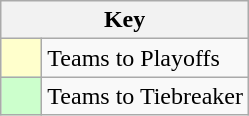<table class="wikitable" style="text-align: center;">
<tr>
<th colspan=2>Key</th>
</tr>
<tr>
<td style="background:#ffffcc; width:20px;"></td>
<td align=left>Teams to Playoffs</td>
</tr>
<tr>
<td style="background:#ccffcc; width:20px;"></td>
<td align=left>Teams to Tiebreaker</td>
</tr>
</table>
